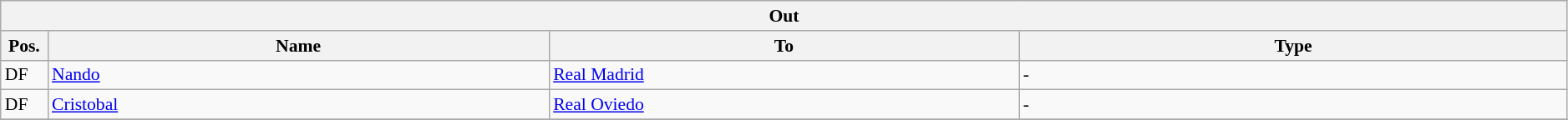<table class="wikitable" style="font-size:90%;width:99%;">
<tr>
<th colspan="4">Out</th>
</tr>
<tr>
<th width=3%>Pos.</th>
<th width=32%>Name</th>
<th width=30%>To</th>
<th width=35%>Type</th>
</tr>
<tr>
<td>DF</td>
<td><a href='#'>Nando</a></td>
<td><a href='#'>Real Madrid</a></td>
<td>-</td>
</tr>
<tr>
<td>DF</td>
<td><a href='#'>Cristobal</a></td>
<td><a href='#'>Real Oviedo</a></td>
<td>-</td>
</tr>
<tr>
</tr>
</table>
